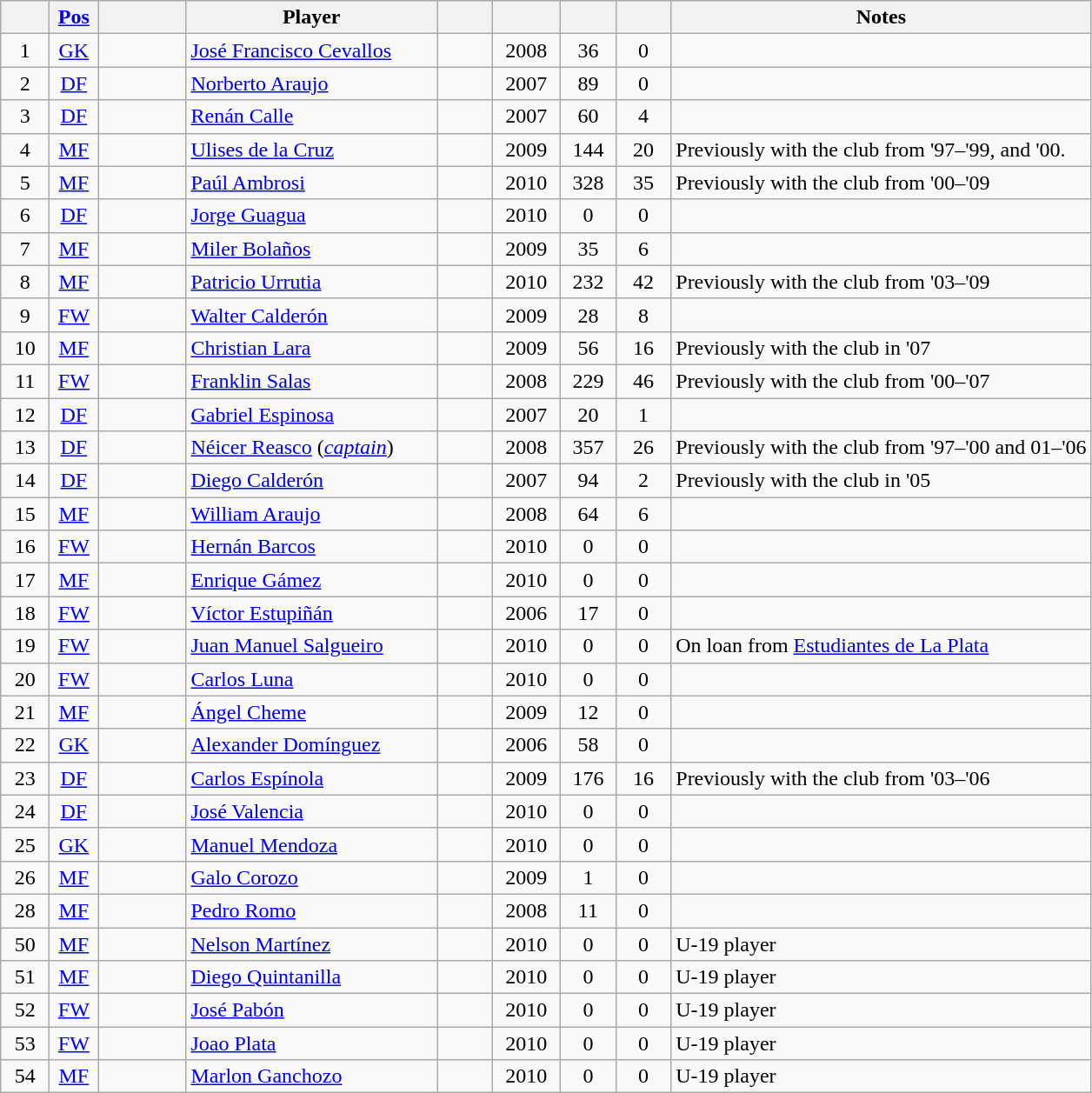<table class="wikitable sortable" style="text-align: center">
<tr>
<th width=30><br></th>
<th width=30><a href='#'>Pos</a><br></th>
<th width=60><br></th>
<th width=185>Player<br></th>
<th width=35><br></th>
<th width=45><br></th>
<th width=35><br></th>
<th width=35><br></th>
<th>Notes<br></th>
</tr>
<tr>
<td>1</td>
<td><a href='#'>GK</a></td>
<td></td>
<td align=left><a href='#'>José Francisco Cevallos</a></td>
<td></td>
<td>2008</td>
<td>36</td>
<td>0</td>
<td align=left></td>
</tr>
<tr>
<td>2</td>
<td><a href='#'>DF</a></td>
<td></td>
<td align=left><a href='#'>Norberto Araujo</a></td>
<td></td>
<td>2007</td>
<td>89</td>
<td>0</td>
<td align=left></td>
</tr>
<tr>
<td>3</td>
<td><a href='#'>DF</a></td>
<td></td>
<td align=left><a href='#'>Renán Calle</a></td>
<td></td>
<td>2007</td>
<td>60</td>
<td>4</td>
<td align=left></td>
</tr>
<tr>
<td>4</td>
<td><a href='#'>MF</a></td>
<td></td>
<td align=left><a href='#'>Ulises de la Cruz</a></td>
<td></td>
<td>2009</td>
<td>144</td>
<td>20</td>
<td align=left>Previously with the club from '97–'99, and '00.</td>
</tr>
<tr>
<td>5</td>
<td><a href='#'>MF</a></td>
<td></td>
<td align=left><a href='#'>Paúl Ambrosi</a></td>
<td></td>
<td>2010</td>
<td>328</td>
<td>35</td>
<td align=left>Previously with the club from '00–'09</td>
</tr>
<tr>
<td>6</td>
<td><a href='#'>DF</a></td>
<td></td>
<td align=left><a href='#'>Jorge Guagua</a></td>
<td></td>
<td>2010</td>
<td>0</td>
<td>0</td>
<td align=left></td>
</tr>
<tr>
<td>7</td>
<td><a href='#'>MF</a></td>
<td></td>
<td align=left><a href='#'>Miler Bolaños</a></td>
<td></td>
<td>2009</td>
<td>35</td>
<td>6</td>
<td align=left></td>
</tr>
<tr>
<td>8</td>
<td><a href='#'>MF</a></td>
<td></td>
<td align=left><a href='#'>Patricio Urrutia</a></td>
<td></td>
<td>2010</td>
<td>232</td>
<td>42</td>
<td align=left>Previously with the club from '03–'09</td>
</tr>
<tr>
<td>9</td>
<td><a href='#'>FW</a></td>
<td></td>
<td align=left><a href='#'>Walter Calderón</a></td>
<td></td>
<td>2009</td>
<td>28</td>
<td>8</td>
<td align=left></td>
</tr>
<tr>
<td>10</td>
<td><a href='#'>MF</a></td>
<td></td>
<td align=left><a href='#'>Christian Lara</a></td>
<td></td>
<td>2009</td>
<td>56</td>
<td>16</td>
<td align=left>Previously with the club in '07</td>
</tr>
<tr>
<td>11</td>
<td><a href='#'>FW</a></td>
<td></td>
<td align=left><a href='#'>Franklin Salas</a></td>
<td></td>
<td>2008</td>
<td>229</td>
<td>46</td>
<td align=left>Previously with the club from '00–'07</td>
</tr>
<tr>
<td>12</td>
<td><a href='#'>DF</a></td>
<td></td>
<td align=left><a href='#'>Gabriel Espinosa</a></td>
<td></td>
<td>2007</td>
<td>20</td>
<td>1</td>
<td align=left></td>
</tr>
<tr>
<td>13</td>
<td><a href='#'>DF</a></td>
<td></td>
<td align=left><a href='#'>Néicer Reasco</a> (<em><a href='#'>captain</a></em>)</td>
<td></td>
<td>2008</td>
<td>357</td>
<td>26</td>
<td align=left>Previously with the club from '97–'00 and 01–'06</td>
</tr>
<tr>
<td>14</td>
<td><a href='#'>DF</a></td>
<td></td>
<td align=left><a href='#'>Diego Calderón</a></td>
<td></td>
<td>2007</td>
<td>94</td>
<td>2</td>
<td align=left>Previously with the club in '05</td>
</tr>
<tr>
<td>15</td>
<td><a href='#'>MF</a></td>
<td></td>
<td align=left><a href='#'>William Araujo</a></td>
<td></td>
<td>2008</td>
<td>64</td>
<td>6</td>
<td align=left></td>
</tr>
<tr>
<td>16</td>
<td><a href='#'>FW</a></td>
<td></td>
<td align=left><a href='#'>Hernán Barcos</a></td>
<td></td>
<td>2010</td>
<td>0</td>
<td>0</td>
<td align=left></td>
</tr>
<tr>
<td>17</td>
<td><a href='#'>MF</a></td>
<td></td>
<td align=left><a href='#'>Enrique Gámez</a></td>
<td></td>
<td>2010</td>
<td>0</td>
<td>0</td>
<td align=left></td>
</tr>
<tr>
<td>18</td>
<td><a href='#'>FW</a></td>
<td></td>
<td align=left><a href='#'>Víctor Estupiñán</a></td>
<td></td>
<td>2006</td>
<td>17</td>
<td>0</td>
<td align=left></td>
</tr>
<tr>
<td>19</td>
<td><a href='#'>FW</a></td>
<td></td>
<td align=left><a href='#'>Juan Manuel Salgueiro</a></td>
<td></td>
<td>2010</td>
<td>0</td>
<td>0</td>
<td align=left>On loan from <a href='#'>Estudiantes de La Plata</a></td>
</tr>
<tr>
<td>20</td>
<td><a href='#'>FW</a></td>
<td></td>
<td align=left><a href='#'>Carlos Luna</a></td>
<td></td>
<td>2010</td>
<td>0</td>
<td>0</td>
<td align=left></td>
</tr>
<tr>
<td>21</td>
<td><a href='#'>MF</a></td>
<td></td>
<td align=left><a href='#'>Ángel Cheme</a></td>
<td></td>
<td>2009</td>
<td>12</td>
<td>0</td>
<td align=left></td>
</tr>
<tr>
<td>22</td>
<td><a href='#'>GK</a></td>
<td></td>
<td align=left><a href='#'>Alexander Domínguez</a></td>
<td></td>
<td>2006</td>
<td>58</td>
<td>0</td>
<td align=left></td>
</tr>
<tr>
<td>23</td>
<td><a href='#'>DF</a></td>
<td></td>
<td align=left><a href='#'>Carlos Espínola</a></td>
<td></td>
<td>2009</td>
<td>176</td>
<td>16</td>
<td align=left>Previously with the club from '03–'06</td>
</tr>
<tr>
<td>24</td>
<td><a href='#'>DF</a></td>
<td></td>
<td align=left><a href='#'>José Valencia</a></td>
<td></td>
<td>2010</td>
<td>0</td>
<td>0</td>
<td align=left></td>
</tr>
<tr>
<td>25</td>
<td><a href='#'>GK</a></td>
<td></td>
<td align=left><a href='#'>Manuel Mendoza</a></td>
<td></td>
<td>2010</td>
<td>0</td>
<td>0</td>
<td align=left></td>
</tr>
<tr>
<td>26</td>
<td><a href='#'>MF</a></td>
<td></td>
<td align=left><a href='#'>Galo Corozo</a></td>
<td></td>
<td>2009</td>
<td>1</td>
<td>0</td>
<td align=left></td>
</tr>
<tr>
<td>28</td>
<td><a href='#'>MF</a></td>
<td></td>
<td align=left><a href='#'>Pedro Romo</a></td>
<td></td>
<td>2008</td>
<td>11</td>
<td>0</td>
<td align=left></td>
</tr>
<tr>
<td>50</td>
<td><a href='#'>MF</a></td>
<td></td>
<td align=left><a href='#'>Nelson Martínez</a></td>
<td></td>
<td>2010</td>
<td>0</td>
<td>0</td>
<td align=left>U-19 player</td>
</tr>
<tr>
<td>51</td>
<td><a href='#'>MF</a></td>
<td></td>
<td align=left><a href='#'>Diego Quintanilla</a></td>
<td></td>
<td>2010</td>
<td>0</td>
<td>0</td>
<td align=left>U-19 player</td>
</tr>
<tr>
<td>52</td>
<td><a href='#'>FW</a></td>
<td></td>
<td align=left><a href='#'>José Pabón</a></td>
<td></td>
<td>2010</td>
<td>0</td>
<td>0</td>
<td align=left>U-19 player</td>
</tr>
<tr>
<td>53</td>
<td><a href='#'>FW</a></td>
<td></td>
<td align=left><a href='#'>Joao Plata</a></td>
<td></td>
<td>2010</td>
<td>0</td>
<td>0</td>
<td align=left>U-19 player</td>
</tr>
<tr>
<td>54</td>
<td><a href='#'>MF</a></td>
<td></td>
<td align=left><a href='#'>Marlon Ganchozo</a></td>
<td></td>
<td>2010</td>
<td>0</td>
<td>0</td>
<td align=left>U-19 player</td>
</tr>
</table>
